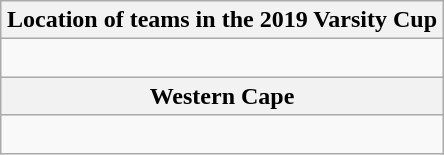<table class="wikitable floatright" style="text-align:right; margin: 1em auto;">
<tr>
<th colspan="100%">Location of teams in the 2019 Varsity Cup</th>
</tr>
<tr>
<td><br></td>
</tr>
<tr>
<th>Western Cape</th>
</tr>
<tr>
<td><br></td>
</tr>
</table>
